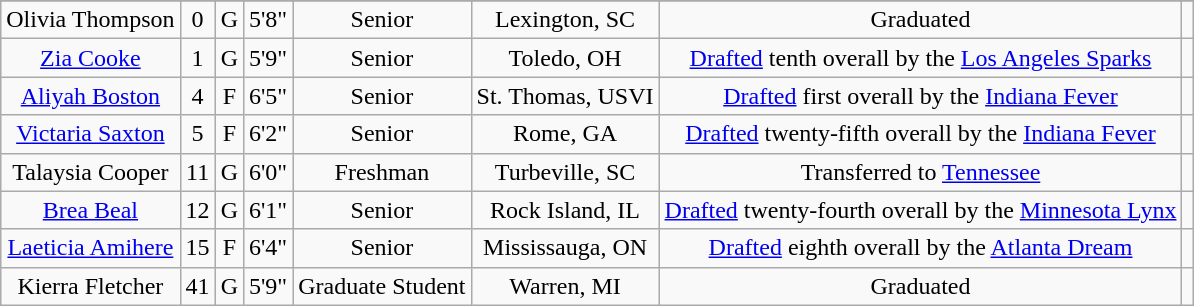<table class="wikitable sortable" style="text-align: center">
<tr align=center>
</tr>
<tr>
<td>Olivia Thompson</td>
<td>0</td>
<td>G</td>
<td>5'8"</td>
<td>Senior</td>
<td>Lexington, SC</td>
<td>Graduated</td>
<td></td>
</tr>
<tr>
<td><a href='#'>Zia Cooke</a></td>
<td>1</td>
<td>G</td>
<td>5'9"</td>
<td>Senior</td>
<td>Toledo, OH</td>
<td><a href='#'>Drafted</a> tenth overall by the <a href='#'>Los Angeles Sparks</a></td>
<td></td>
</tr>
<tr>
<td><a href='#'>Aliyah Boston</a></td>
<td>4</td>
<td>F</td>
<td>6'5"</td>
<td>Senior</td>
<td>St. Thomas, USVI</td>
<td><a href='#'>Drafted</a> first overall by the <a href='#'>Indiana Fever</a></td>
<td></td>
</tr>
<tr>
<td><a href='#'>Victaria Saxton</a></td>
<td>5</td>
<td>F</td>
<td>6'2"</td>
<td>Senior</td>
<td>Rome, GA</td>
<td><a href='#'>Drafted</a> twenty-fifth overall by the <a href='#'>Indiana Fever</a></td>
<td></td>
</tr>
<tr>
<td>Talaysia Cooper</td>
<td>11</td>
<td>G</td>
<td>6'0"</td>
<td>Freshman</td>
<td>Turbeville, SC</td>
<td>Transferred to <a href='#'>Tennessee</a></td>
<td></td>
</tr>
<tr>
<td><a href='#'>Brea Beal</a></td>
<td>12</td>
<td>G</td>
<td>6'1"</td>
<td>Senior</td>
<td>Rock Island, IL</td>
<td><a href='#'>Drafted</a> twenty-fourth overall by the <a href='#'>Minnesota Lynx</a></td>
<td></td>
</tr>
<tr>
<td><a href='#'>Laeticia Amihere</a></td>
<td>15</td>
<td>F</td>
<td>6'4"</td>
<td>Senior</td>
<td>Mississauga, ON</td>
<td><a href='#'>Drafted</a> eighth overall by the <a href='#'>Atlanta Dream</a></td>
<td></td>
</tr>
<tr>
<td>Kierra Fletcher</td>
<td>41</td>
<td>G</td>
<td>5'9"</td>
<td>Graduate Student</td>
<td>Warren, MI</td>
<td>Graduated</td>
<td></td>
</tr>
</table>
